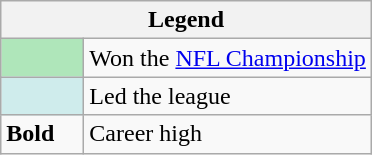<table class="wikitable mw-collapsible mw-collapsed">
<tr>
<th colspan="2">Legend</th>
</tr>
<tr>
<td style="background:#afe6ba; width:3em;"></td>
<td>Won the <a href='#'>NFL Championship</a></td>
</tr>
<tr>
<td style="background:#cfecec; width:3em;"></td>
<td>Led the league</td>
</tr>
<tr>
<td><strong>Bold</strong></td>
<td>Career high</td>
</tr>
</table>
